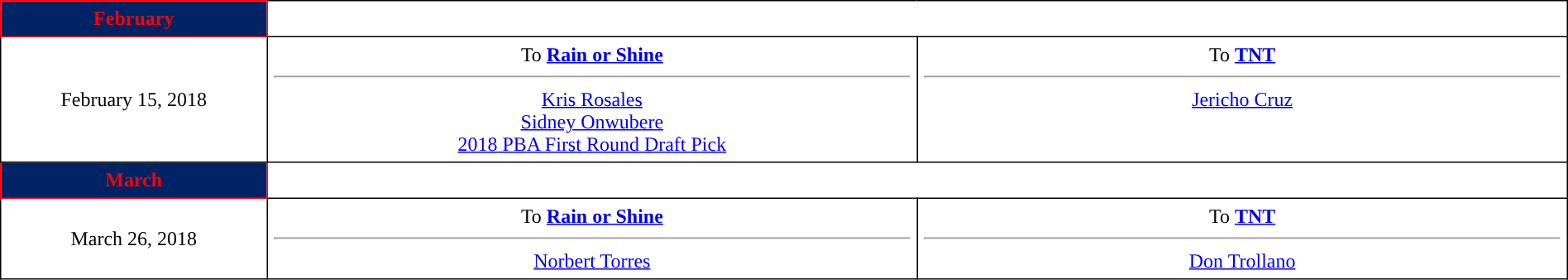<table border=1 cellpadding="5" style="border-collapse:collapse; text-align: center; width: 100%; bordercolor:#DFDFDF">
<tr bgcolor="eeeeee">
<th style="background:#002366; color:#FE0003; ">February</th>
</tr>
<tr>
<td style="width:12%">February 15, 2018</td>
<td style="width:29.3%" valign="top">To <strong><a href='#'>Rain or Shine</a></strong><hr><a href='#'>Kris Rosales</a><br><a href='#'>Sidney Onwubere</a><br><a href='#'>2018 PBA First Round Draft Pick</a></td>
<td style="width:29.3%" valign="top">To <strong><a href='#'>TNT</a></strong><hr><a href='#'>Jericho Cruz</a></td>
</tr>
<tr bgcolor="eeeeee">
<th style="background:#002366; color:#FE0003; ">March</th>
</tr>
<tr>
<td style="width:12%">March 26, 2018</td>
<td style="width:29.3%" valign="top">To <strong><a href='#'>Rain or Shine</a></strong><hr><a href='#'>Norbert Torres</a></td>
<td style="width:29.3%" valign="top">To <strong><a href='#'>TNT</a></strong><hr><a href='#'>Don Trollano</a></td>
</tr>
</table>
